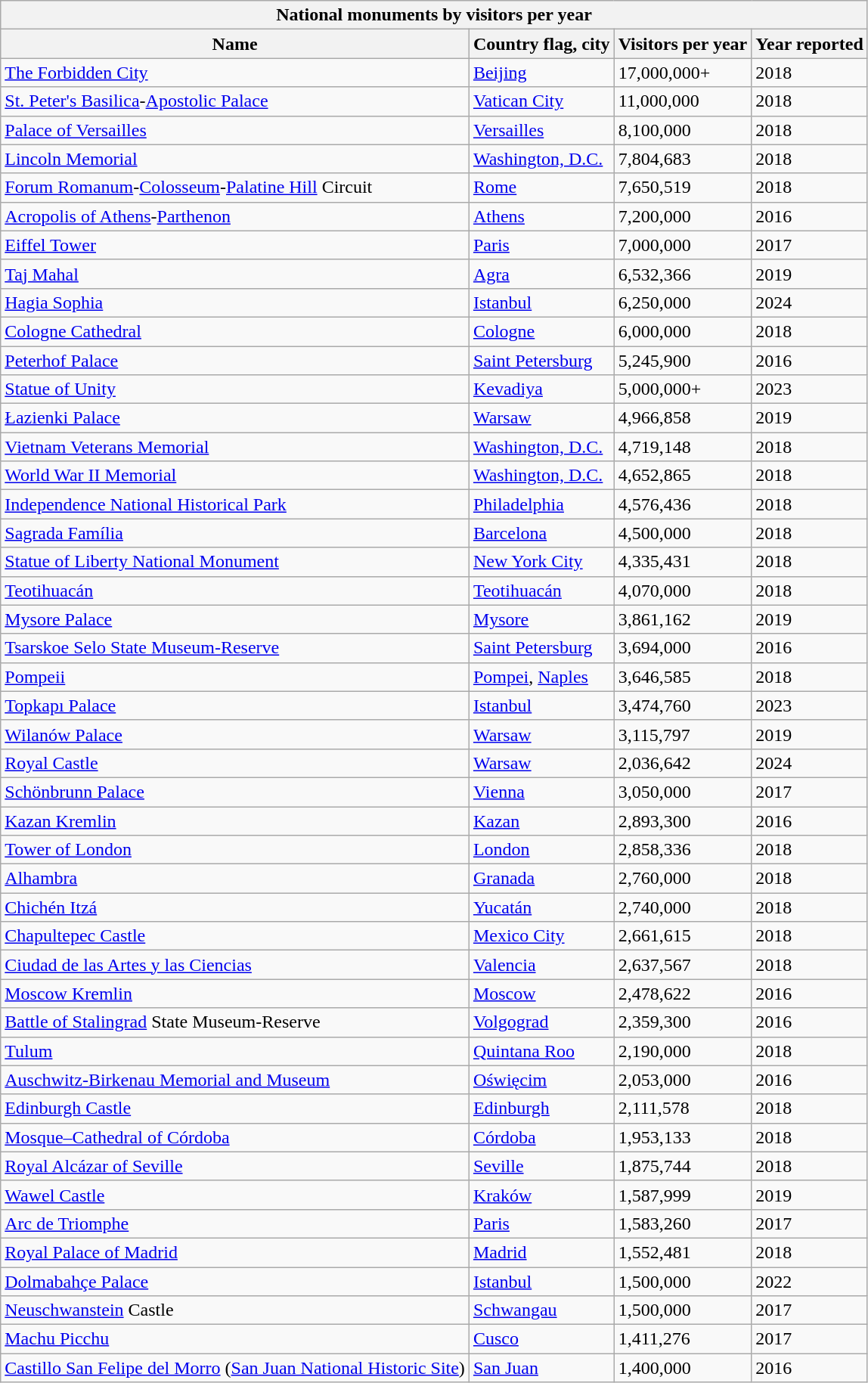<table class="wikitable sortable">
<tr>
<th colspan="4">National monuments by visitors per year</th>
</tr>
<tr>
<th>Name</th>
<th>Country flag, city</th>
<th data-sort-type="number">Visitors per year</th>
<th>Year reported</th>
</tr>
<tr>
<td><a href='#'>The Forbidden City</a></td>
<td> <a href='#'>Beijing</a></td>
<td>17,000,000+</td>
<td>2018</td>
</tr>
<tr>
<td><a href='#'>St. Peter's Basilica</a>-<a href='#'>Apostolic Palace</a></td>
<td> <a href='#'>Vatican City</a></td>
<td>11,000,000</td>
<td>2018</td>
</tr>
<tr>
<td><a href='#'>Palace of Versailles</a></td>
<td> <a href='#'>Versailles</a></td>
<td>8,100,000</td>
<td>2018</td>
</tr>
<tr>
<td><a href='#'>Lincoln Memorial</a></td>
<td> <a href='#'>Washington, D.C.</a></td>
<td>7,804,683</td>
<td>2018</td>
</tr>
<tr>
<td><a href='#'>Forum Romanum</a>-<a href='#'>Colosseum</a>-<a href='#'>Palatine Hill</a> Circuit</td>
<td> <a href='#'>Rome</a></td>
<td>7,650,519</td>
<td>2018</td>
</tr>
<tr>
<td><a href='#'>Acropolis of Athens</a>-<a href='#'>Parthenon</a></td>
<td> <a href='#'>Athens</a></td>
<td>7,200,000</td>
<td>2016</td>
</tr>
<tr>
<td><a href='#'>Eiffel Tower</a></td>
<td> <a href='#'>Paris</a></td>
<td>7,000,000</td>
<td>2017</td>
</tr>
<tr>
<td><a href='#'>Taj Mahal</a></td>
<td> <a href='#'>Agra</a></td>
<td>6,532,366</td>
<td>2019 </td>
</tr>
<tr>
<td><a href='#'>Hagia Sophia</a></td>
<td> <a href='#'>Istanbul</a></td>
<td>6,250,000</td>
<td>2024</td>
</tr>
<tr>
<td><a href='#'>Cologne Cathedral</a></td>
<td> <a href='#'>Cologne</a></td>
<td>6,000,000</td>
<td>2018</td>
</tr>
<tr>
<td><a href='#'>Peterhof Palace</a></td>
<td> <a href='#'>Saint Petersburg</a></td>
<td>5,245,900</td>
<td>2016</td>
</tr>
<tr>
<td><a href='#'>Statue of Unity</a></td>
<td> <a href='#'>Kevadiya</a></td>
<td>5,000,000+</td>
<td>2023</td>
</tr>
<tr>
<td><a href='#'>Łazienki Palace</a></td>
<td> <a href='#'>Warsaw</a></td>
<td>4,966,858</td>
<td>2019</td>
</tr>
<tr>
<td><a href='#'>Vietnam Veterans Memorial</a></td>
<td> <a href='#'>Washington, D.C.</a></td>
<td>4,719,148</td>
<td>2018</td>
</tr>
<tr>
<td><a href='#'>World War II Memorial</a></td>
<td> <a href='#'>Washington, D.C.</a></td>
<td>4,652,865</td>
<td>2018</td>
</tr>
<tr>
<td><a href='#'>Independence National Historical Park</a></td>
<td> <a href='#'>Philadelphia</a></td>
<td>4,576,436</td>
<td>2018</td>
</tr>
<tr>
<td><a href='#'>Sagrada Família</a></td>
<td> <a href='#'>Barcelona</a></td>
<td>4,500,000</td>
<td>2018 </td>
</tr>
<tr>
<td><a href='#'>Statue of Liberty National Monument</a></td>
<td> <a href='#'>New York City</a></td>
<td>4,335,431</td>
<td>2018</td>
</tr>
<tr>
<td><a href='#'>Teotihuacán</a></td>
<td> <a href='#'>Teotihuacán</a></td>
<td>4,070,000</td>
<td>2018</td>
</tr>
<tr>
<td><a href='#'>Mysore Palace</a></td>
<td> <a href='#'>Mysore</a></td>
<td>3,861,162</td>
<td>2019</td>
</tr>
<tr>
<td><a href='#'>Tsarskoe Selo State Museum-Reserve</a></td>
<td> <a href='#'>Saint Petersburg</a></td>
<td>3,694,000</td>
<td>2016</td>
</tr>
<tr>
<td><a href='#'>Pompeii</a></td>
<td> <a href='#'>Pompei</a>, <a href='#'>Naples</a></td>
<td>3,646,585</td>
<td>2018 </td>
</tr>
<tr>
<td><a href='#'>Topkapı Palace</a></td>
<td> <a href='#'>Istanbul</a></td>
<td>3,474,760</td>
<td>2023</td>
</tr>
<tr>
<td><a href='#'>Wilanów Palace</a></td>
<td> <a href='#'>Warsaw</a></td>
<td>3,115,797</td>
<td>2019</td>
</tr>
<tr>
<td><a href='#'>Royal Castle</a></td>
<td> <a href='#'>Warsaw</a></td>
<td>2,036,642</td>
<td>2024</td>
</tr>
<tr>
<td><a href='#'>Schönbrunn Palace</a></td>
<td> <a href='#'>Vienna</a></td>
<td>3,050,000</td>
<td>2017</td>
</tr>
<tr>
<td><a href='#'>Kazan Kremlin</a></td>
<td> <a href='#'>Kazan</a></td>
<td>2,893,300</td>
<td>2016</td>
</tr>
<tr>
<td><a href='#'>Tower of London</a></td>
<td> <a href='#'>London</a></td>
<td>2,858,336</td>
<td>2018</td>
</tr>
<tr>
<td><a href='#'>Alhambra</a></td>
<td> <a href='#'>Granada</a></td>
<td>2,760,000</td>
<td>2018</td>
</tr>
<tr>
<td><a href='#'>Chichén Itzá</a></td>
<td> <a href='#'>Yucatán</a></td>
<td>2,740,000</td>
<td>2018</td>
</tr>
<tr>
<td><a href='#'>Chapultepec Castle</a></td>
<td> <a href='#'>Mexico City</a></td>
<td>2,661,615</td>
<td>2018</td>
</tr>
<tr>
<td><a href='#'>Ciudad de las Artes y las Ciencias</a></td>
<td> <a href='#'>Valencia</a></td>
<td>2,637,567</td>
<td>2018</td>
</tr>
<tr>
<td><a href='#'>Moscow Kremlin</a></td>
<td> <a href='#'>Moscow</a></td>
<td>2,478,622</td>
<td>2016</td>
</tr>
<tr>
<td><a href='#'>Battle of Stalingrad</a> State Museum-Reserve</td>
<td> <a href='#'>Volgograd</a></td>
<td>2,359,300</td>
<td>2016</td>
</tr>
<tr>
<td><a href='#'>Tulum</a></td>
<td> <a href='#'>Quintana Roo</a></td>
<td>2,190,000</td>
<td>2018</td>
</tr>
<tr>
<td><a href='#'>Auschwitz-Birkenau Memorial and Museum</a></td>
<td> <a href='#'>Oświęcim</a></td>
<td>2,053,000</td>
<td>2016</td>
</tr>
<tr>
<td><a href='#'>Edinburgh Castle</a></td>
<td> <a href='#'>Edinburgh</a></td>
<td>2,111,578</td>
<td>2018</td>
</tr>
<tr>
<td><a href='#'>Mosque–Cathedral of Córdoba</a></td>
<td> <a href='#'>Córdoba</a></td>
<td>1,953,133</td>
<td>2018</td>
</tr>
<tr>
<td><a href='#'>Royal Alcázar of Seville</a></td>
<td> <a href='#'>Seville</a></td>
<td>1,875,744</td>
<td>2018</td>
</tr>
<tr>
<td><a href='#'>Wawel Castle</a></td>
<td> <a href='#'>Kraków</a></td>
<td>1,587,999</td>
<td>2019</td>
</tr>
<tr>
<td><a href='#'>Arc de Triomphe</a></td>
<td> <a href='#'>Paris</a></td>
<td>1,583,260</td>
<td>2017</td>
</tr>
<tr>
<td><a href='#'>Royal Palace of Madrid</a></td>
<td> <a href='#'>Madrid</a></td>
<td>1,552,481</td>
<td>2018</td>
</tr>
<tr>
<td><a href='#'>Dolmabahçe Palace</a></td>
<td> <a href='#'>Istanbul</a></td>
<td>1,500,000</td>
<td>2022</td>
</tr>
<tr>
<td><a href='#'>Neuschwanstein</a> Castle</td>
<td> <a href='#'>Schwangau</a></td>
<td>1,500,000</td>
<td>2017</td>
</tr>
<tr>
<td><a href='#'>Machu Picchu</a></td>
<td> <a href='#'>Cusco</a></td>
<td>1,411,276</td>
<td>2017</td>
</tr>
<tr>
<td><a href='#'>Castillo San Felipe del Morro</a> (<a href='#'>San Juan National Historic Site</a>)</td>
<td> <a href='#'>San Juan</a></td>
<td>1,400,000</td>
<td>2016</td>
</tr>
</table>
